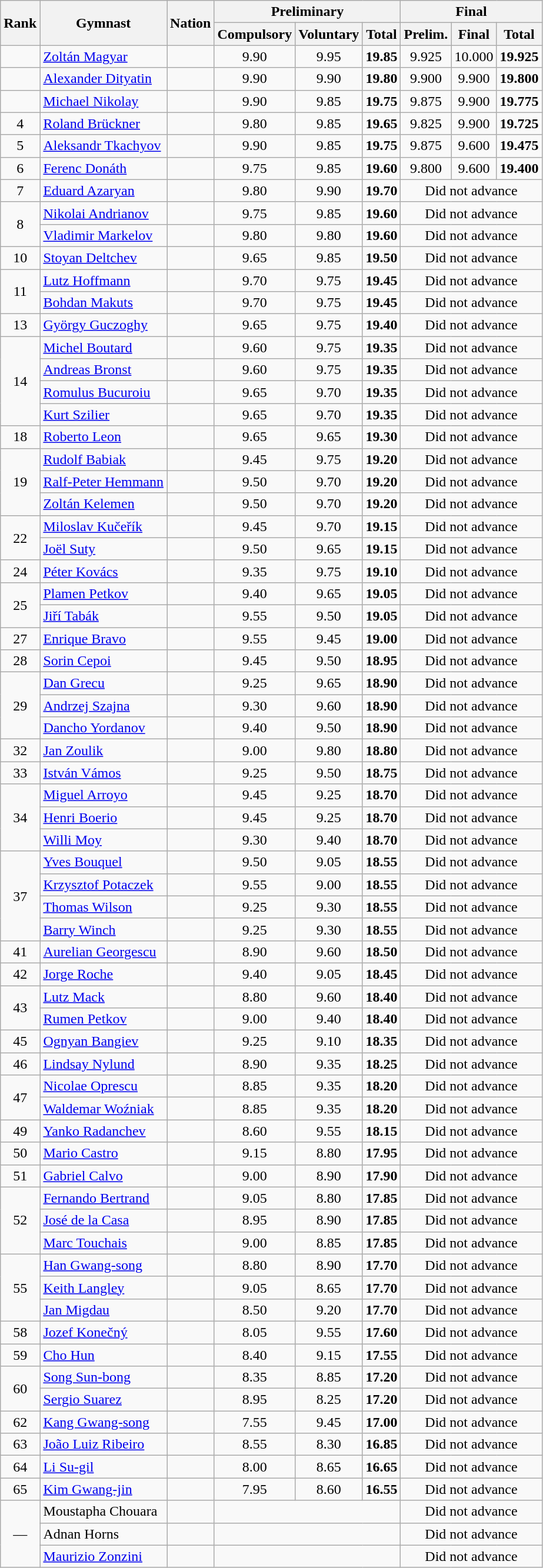<table class="wikitable sortable" style="text-align:center">
<tr>
<th rowspan=2>Rank</th>
<th rowspan=2>Gymnast</th>
<th rowspan=2>Nation</th>
<th colspan=3>Preliminary</th>
<th colspan=3>Final</th>
</tr>
<tr>
<th>Compulsory</th>
<th>Voluntary</th>
<th>Total</th>
<th> Prelim.</th>
<th>Final</th>
<th>Total</th>
</tr>
<tr>
<td></td>
<td align=left data-sort-value=Magyar><a href='#'>Zoltán Magyar</a></td>
<td align=left></td>
<td>9.90</td>
<td>9.95</td>
<td><strong>19.85</strong></td>
<td>9.925</td>
<td>10.000</td>
<td><strong>19.925</strong></td>
</tr>
<tr>
<td></td>
<td align=left data-sort-value=Dityatin><a href='#'>Alexander Dityatin</a></td>
<td align=left></td>
<td>9.90</td>
<td>9.90</td>
<td><strong>19.80</strong></td>
<td>9.900</td>
<td>9.900</td>
<td><strong>19.800</strong></td>
</tr>
<tr>
<td></td>
<td align=left data-sort-value=Nikolay><a href='#'>Michael Nikolay</a></td>
<td align=left></td>
<td>9.90</td>
<td>9.85</td>
<td><strong>19.75</strong></td>
<td>9.875</td>
<td>9.900</td>
<td><strong>19.775</strong></td>
</tr>
<tr>
<td>4</td>
<td align=left data-sort-value=Brückner><a href='#'>Roland Brückner</a></td>
<td align=left></td>
<td>9.80</td>
<td>9.85</td>
<td><strong>19.65</strong></td>
<td>9.825</td>
<td>9.900</td>
<td><strong>19.725</strong></td>
</tr>
<tr>
<td>5</td>
<td align=left data-sort-value=Tkachyov><a href='#'>Aleksandr Tkachyov</a></td>
<td align=left></td>
<td>9.90</td>
<td>9.85</td>
<td><strong>19.75</strong></td>
<td>9.875</td>
<td>9.600</td>
<td><strong>19.475</strong></td>
</tr>
<tr>
<td>6</td>
<td align=left data-sort-value=Donáth><a href='#'>Ferenc Donáth</a></td>
<td align=left></td>
<td>9.75</td>
<td>9.85</td>
<td><strong>19.60</strong></td>
<td>9.800</td>
<td>9.600</td>
<td><strong>19.400</strong></td>
</tr>
<tr>
<td>7</td>
<td align=left data-sort-value=Azaryan><a href='#'>Eduard Azaryan</a></td>
<td align=left></td>
<td>9.80</td>
<td>9.90</td>
<td><strong>19.70</strong></td>
<td colspan=3 data-sort-value=0.00>Did not advance</td>
</tr>
<tr>
<td rowspan=2>8</td>
<td align=left data-sort-value=Andrianov><a href='#'>Nikolai Andrianov</a></td>
<td align=left></td>
<td>9.75</td>
<td>9.85</td>
<td><strong>19.60</strong></td>
<td colspan=3 data-sort-value=0.00>Did not advance</td>
</tr>
<tr>
<td align=left data-sort-value=Markelov><a href='#'>Vladimir Markelov</a></td>
<td align=left></td>
<td>9.80</td>
<td>9.80</td>
<td><strong>19.60</strong></td>
<td colspan=3 data-sort-value=0.00>Did not advance</td>
</tr>
<tr>
<td>10</td>
<td align=left data-sort-value=Deltchev><a href='#'>Stoyan Deltchev</a></td>
<td align=left></td>
<td>9.65</td>
<td>9.85</td>
<td><strong>19.50</strong></td>
<td colspan=3 data-sort-value=0.00>Did not advance</td>
</tr>
<tr>
<td rowspan=2>11</td>
<td align=left data-sort-value=Hoffmann><a href='#'>Lutz Hoffmann</a></td>
<td align=left></td>
<td>9.70</td>
<td>9.75</td>
<td><strong>19.45</strong></td>
<td colspan=3 data-sort-value=0.00>Did not advance</td>
</tr>
<tr>
<td align=left data-sort-value=Makuts><a href='#'>Bohdan Makuts</a></td>
<td align=left></td>
<td>9.70</td>
<td>9.75</td>
<td><strong>19.45</strong></td>
<td colspan=3 data-sort-value=0.00>Did not advance</td>
</tr>
<tr>
<td>13</td>
<td align=left data-sort-value=Guczoghy><a href='#'>György Guczoghy</a></td>
<td align=left></td>
<td>9.65</td>
<td>9.75</td>
<td><strong>19.40</strong></td>
<td colspan=3 data-sort-value=0.00>Did not advance</td>
</tr>
<tr>
<td rowspan=4>14</td>
<td align=left data-sort-value=Boutard><a href='#'>Michel Boutard</a></td>
<td align=left></td>
<td>9.60</td>
<td>9.75</td>
<td><strong>19.35</strong></td>
<td colspan=3 data-sort-value=0.00>Did not advance</td>
</tr>
<tr>
<td align=left data-sort-value=Bronst><a href='#'>Andreas Bronst</a></td>
<td align=left></td>
<td>9.60</td>
<td>9.75</td>
<td><strong>19.35</strong></td>
<td colspan=3 data-sort-value=0.00>Did not advance</td>
</tr>
<tr>
<td align=left data-sort-value=Bucuroiu><a href='#'>Romulus Bucuroiu</a></td>
<td align=left></td>
<td>9.65</td>
<td>9.70</td>
<td><strong>19.35</strong></td>
<td colspan=3 data-sort-value=0.00>Did not advance</td>
</tr>
<tr>
<td align=left data-sort-value=Szilier><a href='#'>Kurt Szilier</a></td>
<td align=left></td>
<td>9.65</td>
<td>9.70</td>
<td><strong>19.35</strong></td>
<td colspan=3 data-sort-value=0.00>Did not advance</td>
</tr>
<tr>
<td>18</td>
<td align=left data-sort-value=Leon><a href='#'>Roberto Leon</a></td>
<td align=left></td>
<td>9.65</td>
<td>9.65</td>
<td><strong>19.30</strong></td>
<td colspan=3 data-sort-value=0.00>Did not advance</td>
</tr>
<tr>
<td rowspan=3>19</td>
<td align=left data-sort-value=Babiak><a href='#'>Rudolf Babiak</a></td>
<td align=left></td>
<td>9.45</td>
<td>9.75</td>
<td><strong>19.20</strong></td>
<td colspan=3 data-sort-value=0.00>Did not advance</td>
</tr>
<tr>
<td align=left data-sort-value=Hemmann><a href='#'>Ralf-Peter Hemmann</a></td>
<td align=left></td>
<td>9.50</td>
<td>9.70</td>
<td><strong>19.20</strong></td>
<td colspan=3 data-sort-value=0.00>Did not advance</td>
</tr>
<tr>
<td align=left data-sort-value=Kelemen><a href='#'>Zoltán Kelemen</a></td>
<td align=left></td>
<td>9.50</td>
<td>9.70</td>
<td><strong>19.20</strong></td>
<td colspan=3 data-sort-value=0.00>Did not advance</td>
</tr>
<tr>
<td rowspan=2>22</td>
<td align=left data-sort-value=Kučeřík><a href='#'>Miloslav Kučeřík</a></td>
<td align=left></td>
<td>9.45</td>
<td>9.70</td>
<td><strong>19.15</strong></td>
<td colspan=3 data-sort-value=0.00>Did not advance</td>
</tr>
<tr>
<td align=left data-sort-value=Suty><a href='#'>Joël Suty</a></td>
<td align=left></td>
<td>9.50</td>
<td>9.65</td>
<td><strong>19.15</strong></td>
<td colspan=3 data-sort-value=0.00>Did not advance</td>
</tr>
<tr>
<td>24</td>
<td align=left data-sort-value=Kovács><a href='#'>Péter Kovács</a></td>
<td align=left></td>
<td>9.35</td>
<td>9.75</td>
<td><strong>19.10</strong></td>
<td colspan=3 data-sort-value=0.00>Did not advance</td>
</tr>
<tr>
<td rowspan=2>25</td>
<td align=left data-sort-value=Petkov><a href='#'>Plamen Petkov</a></td>
<td align=left></td>
<td>9.40</td>
<td>9.65</td>
<td><strong>19.05</strong></td>
<td colspan=3 data-sort-value=0.00>Did not advance</td>
</tr>
<tr>
<td align=left data-sort-value=Tabák><a href='#'>Jiří Tabák</a></td>
<td align=left></td>
<td>9.55</td>
<td>9.50</td>
<td><strong>19.05</strong></td>
<td colspan=3 data-sort-value=0.00>Did not advance</td>
</tr>
<tr>
<td>27</td>
<td align=left data-sort-value=Bravo><a href='#'>Enrique Bravo</a></td>
<td align=left></td>
<td>9.55</td>
<td>9.45</td>
<td><strong>19.00</strong></td>
<td colspan=3 data-sort-value=0.00>Did not advance</td>
</tr>
<tr>
<td>28</td>
<td align=left data-sort-value=Cepoi><a href='#'>Sorin Cepoi</a></td>
<td align=left></td>
<td>9.45</td>
<td>9.50</td>
<td><strong>18.95</strong></td>
<td colspan=3 data-sort-value=0.00>Did not advance</td>
</tr>
<tr>
<td rowspan=3>29</td>
<td align=left data-sort-value=Grecu><a href='#'>Dan Grecu</a></td>
<td align=left></td>
<td>9.25</td>
<td>9.65</td>
<td><strong>18.90</strong></td>
<td colspan=3 data-sort-value=0.00>Did not advance</td>
</tr>
<tr>
<td align=left data-sort-value=Szajna><a href='#'>Andrzej Szajna</a></td>
<td align=left></td>
<td>9.30</td>
<td>9.60</td>
<td><strong>18.90</strong></td>
<td colspan=3 data-sort-value=0.00>Did not advance</td>
</tr>
<tr>
<td align=left data-sort-value=Yordanov><a href='#'>Dancho Yordanov</a></td>
<td align=left></td>
<td>9.40</td>
<td>9.50</td>
<td><strong>18.90</strong></td>
<td colspan=3 data-sort-value=0.00>Did not advance</td>
</tr>
<tr>
<td>32</td>
<td align=left data-sort-value=Zoulik><a href='#'>Jan Zoulik</a></td>
<td align=left></td>
<td>9.00</td>
<td>9.80</td>
<td><strong>18.80</strong></td>
<td colspan=3 data-sort-value=0.00>Did not advance</td>
</tr>
<tr>
<td>33</td>
<td align=left data-sort-value=Vámos><a href='#'>István Vámos</a></td>
<td align=left></td>
<td>9.25</td>
<td>9.50</td>
<td><strong>18.75</strong></td>
<td colspan=3 data-sort-value=0.00>Did not advance</td>
</tr>
<tr>
<td rowspan=3>34</td>
<td align=left data-sort-value=Arroyo><a href='#'>Miguel Arroyo</a></td>
<td align=left></td>
<td>9.45</td>
<td>9.25</td>
<td><strong>18.70</strong></td>
<td colspan=3 data-sort-value=0.00>Did not advance</td>
</tr>
<tr>
<td align=left data-sort-value=Boerio><a href='#'>Henri Boerio</a></td>
<td align=left></td>
<td>9.45</td>
<td>9.25</td>
<td><strong>18.70</strong></td>
<td colspan=3 data-sort-value=0.00>Did not advance</td>
</tr>
<tr>
<td align=left data-sort-value=Moy><a href='#'>Willi Moy</a></td>
<td align=left></td>
<td>9.30</td>
<td>9.40</td>
<td><strong>18.70</strong></td>
<td colspan=3 data-sort-value=0.00>Did not advance</td>
</tr>
<tr>
<td rowspan=4>37</td>
<td align=left data-sort-value=Bouquel><a href='#'>Yves Bouquel</a></td>
<td align=left></td>
<td>9.50</td>
<td>9.05</td>
<td><strong>18.55</strong></td>
<td colspan=3 data-sort-value=0.00>Did not advance</td>
</tr>
<tr>
<td align=left data-sort-value=Potaczek><a href='#'>Krzysztof Potaczek</a></td>
<td align=left></td>
<td>9.55</td>
<td>9.00</td>
<td><strong>18.55</strong></td>
<td colspan=3 data-sort-value=0.00>Did not advance</td>
</tr>
<tr>
<td align=left data-sort-value=Wilson><a href='#'>Thomas Wilson</a></td>
<td align=left></td>
<td>9.25</td>
<td>9.30</td>
<td><strong>18.55</strong></td>
<td colspan=3 data-sort-value=0.00>Did not advance</td>
</tr>
<tr>
<td align=left data-sort-value=Winch><a href='#'>Barry Winch</a></td>
<td align=left></td>
<td>9.25</td>
<td>9.30</td>
<td><strong>18.55</strong></td>
<td colspan=3 data-sort-value=0.00>Did not advance</td>
</tr>
<tr>
<td>41</td>
<td align=left data-sort-value=Georgescu><a href='#'>Aurelian Georgescu</a></td>
<td align=left></td>
<td>8.90</td>
<td>9.60</td>
<td><strong>18.50</strong></td>
<td colspan=3 data-sort-value=0.00>Did not advance</td>
</tr>
<tr>
<td>42</td>
<td align=left data-sort-value=Roche><a href='#'>Jorge Roche</a></td>
<td align=left></td>
<td>9.40</td>
<td>9.05</td>
<td><strong>18.45</strong></td>
<td colspan=3 data-sort-value=0.00>Did not advance</td>
</tr>
<tr>
<td rowspan=2>43</td>
<td align=left data-sort-value=Mack><a href='#'>Lutz Mack</a></td>
<td align=left></td>
<td>8.80</td>
<td>9.60</td>
<td><strong>18.40</strong></td>
<td colspan=3 data-sort-value=0.00>Did not advance</td>
</tr>
<tr>
<td align=left data-sort-value=Petkov><a href='#'>Rumen Petkov</a></td>
<td align=left></td>
<td>9.00</td>
<td>9.40</td>
<td><strong>18.40</strong></td>
<td colspan=3 data-sort-value=0.00>Did not advance</td>
</tr>
<tr>
<td>45</td>
<td align=left data-sort-value=Bangiev><a href='#'>Ognyan Bangiev</a></td>
<td align=left></td>
<td>9.25</td>
<td>9.10</td>
<td><strong>18.35</strong></td>
<td colspan=3 data-sort-value=0.00>Did not advance</td>
</tr>
<tr>
<td>46</td>
<td align=left data-sort-value=Nylund><a href='#'>Lindsay Nylund</a></td>
<td align=left></td>
<td>8.90</td>
<td>9.35</td>
<td><strong>18.25</strong></td>
<td colspan=3 data-sort-value=0.00>Did not advance</td>
</tr>
<tr>
<td rowspan=2>47</td>
<td align=left data-sort-value=Oprescu><a href='#'>Nicolae Oprescu</a></td>
<td align=left></td>
<td>8.85</td>
<td>9.35</td>
<td><strong>18.20</strong></td>
<td colspan=3 data-sort-value=0.00>Did not advance</td>
</tr>
<tr>
<td align=left data-sort-value=Woźniak><a href='#'>Waldemar Woźniak</a></td>
<td align=left></td>
<td>8.85</td>
<td>9.35</td>
<td><strong>18.20</strong></td>
<td colspan=3 data-sort-value=0.00>Did not advance</td>
</tr>
<tr>
<td>49</td>
<td align=left data-sort-value=Radanchev><a href='#'>Yanko Radanchev</a></td>
<td align=left></td>
<td>8.60</td>
<td>9.55</td>
<td><strong>18.15</strong></td>
<td colspan=3 data-sort-value=0.00>Did not advance</td>
</tr>
<tr>
<td>50</td>
<td align=left data-sort-value=Castro><a href='#'>Mario Castro</a></td>
<td align=left></td>
<td>9.15</td>
<td>8.80</td>
<td><strong>17.95</strong></td>
<td colspan=3 data-sort-value=0.00>Did not advance</td>
</tr>
<tr>
<td>51</td>
<td align=left data-sort-value=Calvo><a href='#'>Gabriel Calvo</a></td>
<td align=left></td>
<td>9.00</td>
<td>8.90</td>
<td><strong>17.90</strong></td>
<td colspan=3 data-sort-value=0.00>Did not advance</td>
</tr>
<tr>
<td rowspan=3>52</td>
<td align=left data-sort-value=Bertrand><a href='#'>Fernando Bertrand</a></td>
<td align=left></td>
<td>9.05</td>
<td>8.80</td>
<td><strong>17.85</strong></td>
<td colspan=3 data-sort-value=0.00>Did not advance</td>
</tr>
<tr>
<td align=left data-sort-value=de la Casa><a href='#'>José de la Casa</a></td>
<td align=left></td>
<td>8.95</td>
<td>8.90</td>
<td><strong>17.85</strong></td>
<td colspan=3 data-sort-value=0.00>Did not advance</td>
</tr>
<tr>
<td align=left data-sort-value=Touchais><a href='#'>Marc Touchais</a></td>
<td align=left></td>
<td>9.00</td>
<td>8.85</td>
<td><strong>17.85</strong></td>
<td colspan=3 data-sort-value=0.00>Did not advance</td>
</tr>
<tr>
<td rowspan=3>55</td>
<td align=left data-sort-value=Han><a href='#'>Han Gwang-song</a></td>
<td align=left></td>
<td>8.80</td>
<td>8.90</td>
<td><strong>17.70</strong></td>
<td colspan=3 data-sort-value=0.00>Did not advance</td>
</tr>
<tr>
<td align=left data-sort-value=Langley><a href='#'>Keith Langley</a></td>
<td align=left></td>
<td>9.05</td>
<td>8.65</td>
<td><strong>17.70</strong></td>
<td colspan=3 data-sort-value=0.00>Did not advance</td>
</tr>
<tr>
<td align=left data-sort-value=Migdau><a href='#'>Jan Migdau</a></td>
<td align=left></td>
<td>8.50</td>
<td>9.20</td>
<td><strong>17.70</strong></td>
<td colspan=3 data-sort-value=0.00>Did not advance</td>
</tr>
<tr>
<td>58</td>
<td align=left data-sort-value=Konečný><a href='#'>Jozef Konečný</a></td>
<td align=left></td>
<td>8.05</td>
<td>9.55</td>
<td><strong>17.60</strong></td>
<td colspan=3 data-sort-value=0.00>Did not advance</td>
</tr>
<tr>
<td>59</td>
<td align=left data-sort-value=Cho><a href='#'>Cho Hun</a></td>
<td align=left></td>
<td>8.40</td>
<td>9.15</td>
<td><strong>17.55</strong></td>
<td colspan=3 data-sort-value=0.00>Did not advance</td>
</tr>
<tr>
<td rowspan=2>60</td>
<td align=left data-sort-value=Song><a href='#'>Song Sun-bong</a></td>
<td align=left></td>
<td>8.35</td>
<td>8.85</td>
<td><strong>17.20</strong></td>
<td colspan=3 data-sort-value=0.00>Did not advance</td>
</tr>
<tr>
<td align=left data-sort-value=Suarez><a href='#'>Sergio Suarez</a></td>
<td align=left></td>
<td>8.95</td>
<td>8.25</td>
<td><strong>17.20</strong></td>
<td colspan=3 data-sort-value=0.00>Did not advance</td>
</tr>
<tr>
<td>62</td>
<td align=left data-sort-value=Kang><a href='#'>Kang Gwang-song</a></td>
<td align=left></td>
<td>7.55</td>
<td>9.45</td>
<td><strong>17.00</strong></td>
<td colspan=3 data-sort-value=0.00>Did not advance</td>
</tr>
<tr>
<td>63</td>
<td align=left data-sort-value=Ribeiro><a href='#'>João Luiz Ribeiro</a></td>
<td align=left></td>
<td>8.55</td>
<td>8.30</td>
<td><strong>16.85</strong></td>
<td colspan=3 data-sort-value=0.00>Did not advance</td>
</tr>
<tr>
<td>64</td>
<td align=left data-sort-value=Li><a href='#'>Li Su-gil</a></td>
<td align=left></td>
<td>8.00</td>
<td>8.65</td>
<td><strong>16.65</strong></td>
<td colspan=3 data-sort-value=0.00>Did not advance</td>
</tr>
<tr>
<td>65</td>
<td align=left data-sort-value=Kim><a href='#'>Kim Gwang-jin</a></td>
<td align=left></td>
<td>7.95</td>
<td>8.60</td>
<td><strong>16.55</strong></td>
<td colspan=3 data-sort-value=0.00>Did not advance</td>
</tr>
<tr>
<td rowspan=3 data-sort-value=66>—</td>
<td align=left data-sort-value=Chouara>Moustapha Chouara</td>
<td align=left></td>
<td colspan=3 data-sort-value=0.00></td>
<td colspan=3 data-sort-value=0.00>Did not advance</td>
</tr>
<tr>
<td align=left data-sort-value=Horns>Adnan Horns</td>
<td align=left></td>
<td colspan=3 data-sort-value=0.00></td>
<td colspan=3 data-sort-value=0.00>Did not advance</td>
</tr>
<tr>
<td align=left data-sort-value=Zonzini><a href='#'>Maurizio Zonzini</a></td>
<td align=left></td>
<td colspan=3 data-sort-value=0.00></td>
<td colspan=3 data-sort-value=0.00>Did not advance</td>
</tr>
</table>
